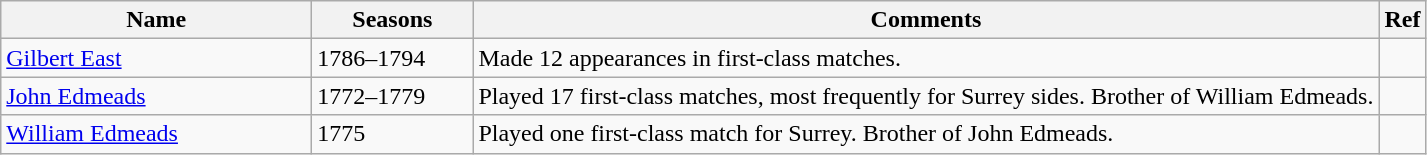<table class="wikitable">
<tr>
<th style="width:200px">Name</th>
<th style="width: 100px">Seasons</th>
<th>Comments</th>
<th>Ref</th>
</tr>
<tr>
<td><a href='#'>Gilbert East</a></td>
<td>1786–1794</td>
<td>Made 12 appearances in first-class matches.</td>
<td></td>
</tr>
<tr>
<td><a href='#'>John Edmeads</a></td>
<td>1772–1779</td>
<td>Played 17 first-class matches, most frequently for Surrey sides. Brother of William Edmeads.</td>
<td></td>
</tr>
<tr>
<td><a href='#'>William Edmeads</a></td>
<td>1775</td>
<td>Played one first-class match for Surrey. Brother of John Edmeads.</td>
<td></td>
</tr>
</table>
